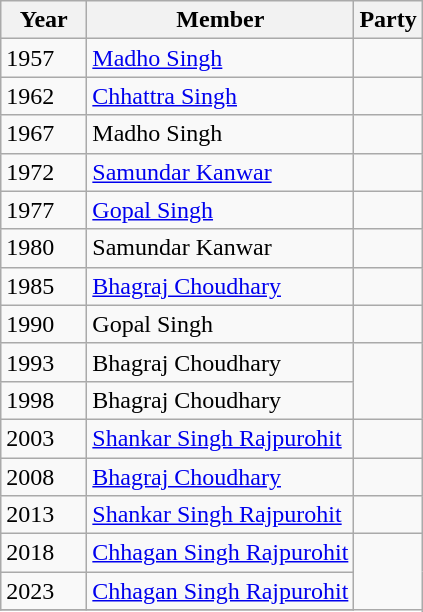<table class=wikitable sortable>
<tr>
<th width=50px>Year</th>
<th>Member</th>
<th colspan=2>Party</th>
</tr>
<tr>
<td>1957</td>
<td><a href='#'>Madho Singh</a></td>
<td></td>
</tr>
<tr>
<td>1962</td>
<td><a href='#'>Chhattra Singh</a></td>
<td></td>
</tr>
<tr>
<td>1967</td>
<td>Madho Singh</td>
<td></td>
</tr>
<tr>
<td>1972</td>
<td><a href='#'>Samundar Kanwar</a></td>
</tr>
<tr>
<td>1977</td>
<td><a href='#'>Gopal Singh</a></td>
<td></td>
</tr>
<tr>
<td>1980</td>
<td>Samundar Kanwar</td>
<td></td>
</tr>
<tr>
<td>1985</td>
<td><a href='#'>Bhagraj Choudhary</a></td>
<td></td>
</tr>
<tr>
<td>1990</td>
<td>Gopal Singh</td>
<td></td>
</tr>
<tr>
<td>1993</td>
<td>Bhagraj Choudhary</td>
</tr>
<tr>
<td>1998</td>
<td>Bhagraj Choudhary</td>
</tr>
<tr>
<td>2003</td>
<td><a href='#'>Shankar Singh Rajpurohit</a></td>
<td></td>
</tr>
<tr>
<td>2008</td>
<td><a href='#'>Bhagraj Choudhary</a></td>
<td></td>
</tr>
<tr>
<td>2013</td>
<td><a href='#'>Shankar Singh Rajpurohit</a></td>
<td></td>
</tr>
<tr>
<td>2018</td>
<td><a href='#'>Chhagan Singh Rajpurohit</a></td>
</tr>
<tr>
<td>2023</td>
<td><a href='#'>Chhagan Singh Rajpurohit</a></td>
</tr>
<tr>
</tr>
</table>
